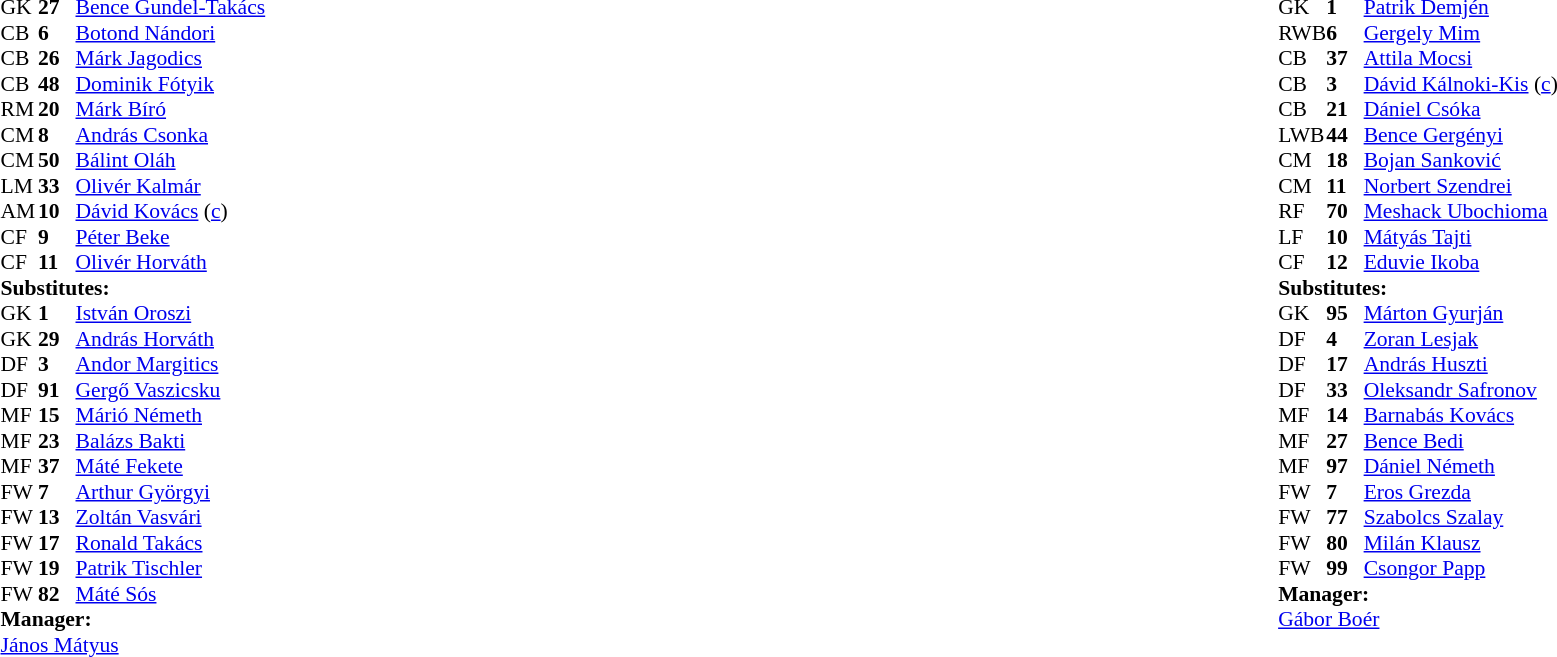<table width="100%">
<tr>
<td valign="top" width="40%"><br><table style="font-size:90%" cellspacing="0" cellpadding="0">
<tr>
<th width=25></th>
<th width=25></th>
</tr>
<tr>
<td>GK</td>
<td><strong>27</strong></td>
<td> <a href='#'>Bence Gundel-Takács</a></td>
</tr>
<tr>
<td>CB</td>
<td><strong>6</strong></td>
<td> <a href='#'>Botond Nándori</a></td>
<td></td>
<td></td>
</tr>
<tr>
<td>CB</td>
<td><strong>26</strong></td>
<td> <a href='#'>Márk Jagodics</a></td>
<td></td>
</tr>
<tr>
<td>CB</td>
<td><strong>48</strong></td>
<td> <a href='#'>Dominik Fótyik</a></td>
</tr>
<tr>
<td>RM</td>
<td><strong>20</strong></td>
<td> <a href='#'>Márk Bíró</a></td>
<td></td>
<td></td>
</tr>
<tr>
<td>CM</td>
<td><strong>8</strong></td>
<td> <a href='#'>András Csonka</a></td>
<td></td>
</tr>
<tr>
<td>CM</td>
<td><strong>50</strong></td>
<td> <a href='#'>Bálint Oláh</a></td>
</tr>
<tr>
<td>LM</td>
<td><strong>33</strong></td>
<td> <a href='#'>Olivér Kalmár</a></td>
<td></td>
<td></td>
</tr>
<tr>
<td>AM</td>
<td><strong>10</strong></td>
<td> <a href='#'>Dávid Kovács</a> (<a href='#'>c</a>)</td>
<td></td>
<td></td>
</tr>
<tr>
<td>CF</td>
<td><strong>9</strong></td>
<td> <a href='#'>Péter Beke</a></td>
<td></td>
<td></td>
</tr>
<tr>
<td>CF</td>
<td><strong>11</strong></td>
<td> <a href='#'>Olivér Horváth</a></td>
<td></td>
<td></td>
</tr>
<tr>
<td colspan=3><strong>Substitutes:</strong></td>
</tr>
<tr>
<td>GK</td>
<td><strong>1</strong></td>
<td> <a href='#'>István Oroszi</a></td>
</tr>
<tr>
<td>GK</td>
<td><strong>29</strong></td>
<td> <a href='#'>András Horváth</a></td>
</tr>
<tr>
<td>DF</td>
<td><strong>3</strong></td>
<td> <a href='#'>Andor Margitics</a></td>
<td></td>
<td></td>
</tr>
<tr>
<td>DF</td>
<td><strong>91</strong></td>
<td> <a href='#'>Gergő Vaszicsku</a></td>
<td></td>
<td></td>
</tr>
<tr>
<td>MF</td>
<td><strong>15</strong></td>
<td> <a href='#'>Márió Németh</a></td>
<td></td>
<td></td>
</tr>
<tr>
<td>MF</td>
<td><strong>23</strong></td>
<td> <a href='#'>Balázs Bakti</a></td>
<td></td>
<td></td>
</tr>
<tr>
<td>MF</td>
<td><strong>37</strong></td>
<td> <a href='#'>Máté Fekete</a></td>
<td></td>
<td></td>
</tr>
<tr>
<td>FW</td>
<td><strong>7</strong></td>
<td> <a href='#'>Arthur Györgyi</a></td>
</tr>
<tr>
<td>FW</td>
<td><strong>13</strong></td>
<td> <a href='#'>Zoltán Vasvári</a></td>
<td></td>
<td></td>
</tr>
<tr>
<td>FW</td>
<td><strong>17</strong></td>
<td> <a href='#'>Ronald Takács</a></td>
</tr>
<tr>
<td>FW</td>
<td><strong>19</strong></td>
<td> <a href='#'>Patrik Tischler</a></td>
</tr>
<tr>
<td>FW</td>
<td><strong>82</strong></td>
<td> <a href='#'>Máté Sós</a></td>
</tr>
<tr>
<td colspan=3><strong>Manager:</strong></td>
</tr>
<tr>
<td colspan="3"> <a href='#'>János Mátyus</a></td>
</tr>
</table>
</td>
<td valign="top"></td>
<td valign="top" width="50%"><br><table style="font-size:90%; margin:auto" cellspacing="0" cellpadding="0">
<tr>
<th width=25></th>
<th width=25></th>
</tr>
<tr>
<td>GK</td>
<td><strong>1</strong></td>
<td> <a href='#'>Patrik Demjén</a></td>
</tr>
<tr>
<td>RWB</td>
<td><strong>6</strong></td>
<td> <a href='#'>Gergely Mim</a></td>
<td></td>
<td></td>
</tr>
<tr>
<td>CB</td>
<td><strong>37</strong></td>
<td> <a href='#'>Attila Mocsi</a></td>
</tr>
<tr>
<td>CB</td>
<td><strong>3</strong></td>
<td> <a href='#'>Dávid Kálnoki-Kis</a> (<a href='#'>c</a>)</td>
</tr>
<tr>
<td>CB</td>
<td><strong>21</strong></td>
<td> <a href='#'>Dániel Csóka</a></td>
</tr>
<tr>
<td>LWB</td>
<td><strong>44</strong></td>
<td> <a href='#'>Bence Gergényi</a></td>
<td></td>
<td></td>
</tr>
<tr>
<td>CM</td>
<td><strong>18</strong></td>
<td> <a href='#'>Bojan Sanković</a></td>
<td></td>
<td></td>
</tr>
<tr>
<td>CM</td>
<td><strong>11</strong></td>
<td> <a href='#'>Norbert Szendrei</a></td>
<td></td>
</tr>
<tr>
<td>RF</td>
<td><strong>70</strong></td>
<td> <a href='#'>Meshack Ubochioma</a></td>
<td></td>
<td></td>
</tr>
<tr>
<td>LF</td>
<td><strong>10</strong></td>
<td> <a href='#'>Mátyás Tajti</a></td>
<td></td>
<td></td>
</tr>
<tr>
<td>CF</td>
<td><strong>12</strong></td>
<td> <a href='#'>Eduvie Ikoba</a></td>
<td></td>
<td></td>
</tr>
<tr>
<td colspan=3><strong>Substitutes:</strong></td>
</tr>
<tr>
<td>GK</td>
<td><strong>95</strong></td>
<td> <a href='#'>Márton Gyurján</a></td>
</tr>
<tr>
<td>DF</td>
<td><strong>4</strong></td>
<td> <a href='#'>Zoran Lesjak</a></td>
<td></td>
<td></td>
</tr>
<tr>
<td>DF</td>
<td><strong>17</strong></td>
<td> <a href='#'>András Huszti</a></td>
<td></td>
<td></td>
</tr>
<tr>
<td>DF</td>
<td><strong>33</strong></td>
<td> <a href='#'>Oleksandr Safronov</a></td>
</tr>
<tr>
<td>MF</td>
<td><strong>14</strong></td>
<td> <a href='#'>Barnabás Kovács</a></td>
<td></td>
<td></td>
</tr>
<tr>
<td>MF</td>
<td><strong>27</strong></td>
<td> <a href='#'>Bence Bedi</a></td>
<td></td>
<td></td>
</tr>
<tr>
<td>MF</td>
<td><strong>97</strong></td>
<td> <a href='#'>Dániel Németh</a></td>
<td></td>
<td></td>
</tr>
<tr>
<td>FW</td>
<td><strong>7</strong></td>
<td> <a href='#'>Eros Grezda</a></td>
</tr>
<tr>
<td>FW</td>
<td><strong>77</strong></td>
<td> <a href='#'>Szabolcs Szalay</a></td>
<td></td>
<td></td>
</tr>
<tr>
<td>FW</td>
<td><strong>80</strong></td>
<td> <a href='#'>Milán Klausz</a></td>
</tr>
<tr>
<td>FW</td>
<td><strong>99</strong></td>
<td> <a href='#'>Csongor Papp</a></td>
</tr>
<tr>
<td colspan=3><strong>Manager:</strong></td>
</tr>
<tr>
<td colspan="3"> <a href='#'>Gábor Boér</a></td>
</tr>
</table>
</td>
</tr>
</table>
